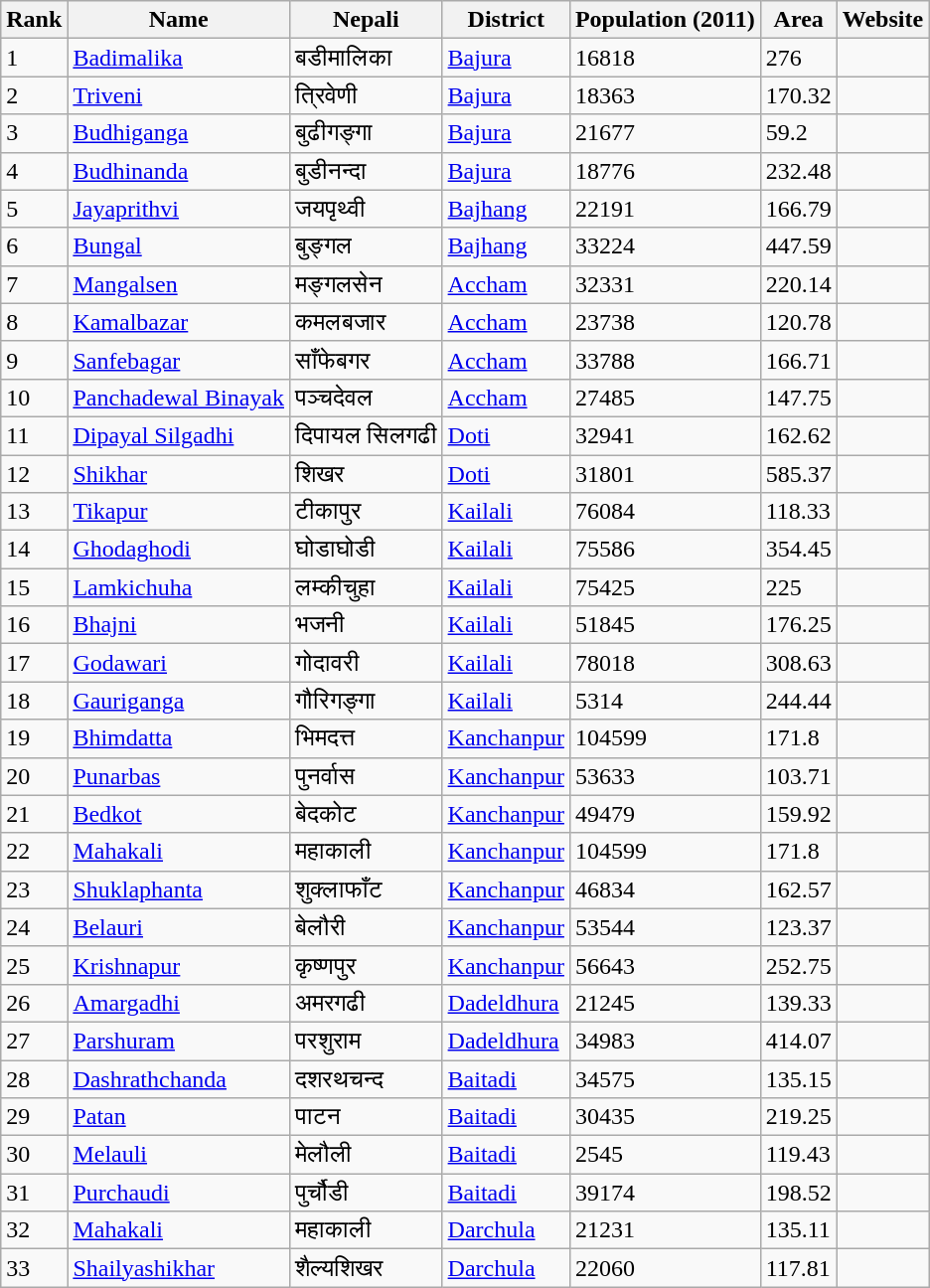<table class="wikitable sortable">
<tr>
<th>Rank</th>
<th>Name</th>
<th>Nepali</th>
<th>District</th>
<th>Population (2011)</th>
<th>Area</th>
<th>Website</th>
</tr>
<tr>
<td>1</td>
<td><a href='#'>Badimalika</a></td>
<td>बडीमालिका</td>
<td><a href='#'>Bajura</a></td>
<td>16818</td>
<td>276</td>
<td></td>
</tr>
<tr>
<td>2</td>
<td><a href='#'>Triveni</a></td>
<td>त्रिवेणी</td>
<td><a href='#'>Bajura</a></td>
<td>18363</td>
<td>170.32</td>
<td></td>
</tr>
<tr>
<td>3</td>
<td><a href='#'>Budhiganga</a></td>
<td>बुढीगङ्गा</td>
<td><a href='#'>Bajura</a></td>
<td>21677</td>
<td>59.2</td>
<td></td>
</tr>
<tr>
<td>4</td>
<td><a href='#'>Budhinanda</a></td>
<td>बुडीनन्दा</td>
<td><a href='#'>Bajura</a></td>
<td>18776</td>
<td>232.48</td>
<td></td>
</tr>
<tr>
<td>5</td>
<td><a href='#'>Jayaprithvi</a></td>
<td>जयपृथ्वी</td>
<td><a href='#'>Bajhang</a></td>
<td>22191</td>
<td>166.79</td>
<td></td>
</tr>
<tr>
<td>6</td>
<td><a href='#'>Bungal</a></td>
<td>बुङ्गल</td>
<td><a href='#'>Bajhang</a></td>
<td>33224</td>
<td>447.59</td>
<td></td>
</tr>
<tr>
<td>7</td>
<td><a href='#'>Mangalsen</a></td>
<td>मङ्गलसेन</td>
<td><a href='#'>Accham</a></td>
<td>32331</td>
<td>220.14</td>
<td></td>
</tr>
<tr>
<td>8</td>
<td><a href='#'>Kamalbazar</a></td>
<td>कमलबजार</td>
<td><a href='#'>Accham</a></td>
<td>23738</td>
<td>120.78</td>
<td></td>
</tr>
<tr>
<td>9</td>
<td><a href='#'>Sanfebagar</a></td>
<td>साँफेबगर</td>
<td><a href='#'>Accham</a></td>
<td>33788</td>
<td>166.71</td>
<td></td>
</tr>
<tr>
<td>10</td>
<td><a href='#'>Panchadewal Binayak</a></td>
<td>पञ्चदेवल</td>
<td><a href='#'>Accham</a></td>
<td>27485</td>
<td>147.75</td>
<td></td>
</tr>
<tr>
<td>11</td>
<td><a href='#'>Dipayal Silgadhi </a></td>
<td>दिपायल सिलगढी</td>
<td><a href='#'>Doti</a></td>
<td>32941</td>
<td>162.62</td>
<td></td>
</tr>
<tr>
<td>12</td>
<td><a href='#'>Shikhar</a></td>
<td>शिखर</td>
<td><a href='#'>Doti</a></td>
<td>31801</td>
<td>585.37</td>
<td></td>
</tr>
<tr>
<td>13</td>
<td><a href='#'>Tikapur</a></td>
<td>टीकापुर</td>
<td><a href='#'>Kailali</a></td>
<td>76084</td>
<td>118.33</td>
<td></td>
</tr>
<tr>
<td>14</td>
<td><a href='#'>Ghodaghodi</a></td>
<td>घोडाघोडी</td>
<td><a href='#'>Kailali</a></td>
<td>75586</td>
<td>354.45</td>
<td></td>
</tr>
<tr>
<td>15</td>
<td><a href='#'>Lamkichuha</a></td>
<td>लम्कीचुहा</td>
<td><a href='#'>Kailali</a></td>
<td>75425</td>
<td>225</td>
<td></td>
</tr>
<tr>
<td>16</td>
<td><a href='#'>Bhajni</a></td>
<td>भजनी</td>
<td><a href='#'>Kailali</a></td>
<td>51845</td>
<td>176.25</td>
<td></td>
</tr>
<tr>
<td>17</td>
<td><a href='#'>Godawari</a></td>
<td>गोदावरी</td>
<td><a href='#'>Kailali</a></td>
<td>78018</td>
<td>308.63</td>
<td></td>
</tr>
<tr>
<td>18</td>
<td><a href='#'>Gauriganga</a></td>
<td>गौरिगङ्गा</td>
<td><a href='#'>Kailali</a></td>
<td>5314</td>
<td>244.44</td>
<td></td>
</tr>
<tr>
<td>19</td>
<td><a href='#'>Bhimdatta</a></td>
<td>भिमदत्त</td>
<td><a href='#'>Kanchanpur</a></td>
<td>104599</td>
<td>171.8</td>
<td></td>
</tr>
<tr>
<td>20</td>
<td><a href='#'>Punarbas</a></td>
<td>पुनर्वास</td>
<td><a href='#'>Kanchanpur</a></td>
<td>53633</td>
<td>103.71</td>
<td></td>
</tr>
<tr>
<td>21</td>
<td><a href='#'>Bedkot</a></td>
<td>बेदकोट</td>
<td><a href='#'>Kanchanpur</a></td>
<td>49479</td>
<td>159.92</td>
<td></td>
</tr>
<tr>
<td>22</td>
<td><a href='#'>Mahakali</a></td>
<td>महाकाली</td>
<td><a href='#'>Kanchanpur</a></td>
<td>104599</td>
<td>171.8</td>
<td></td>
</tr>
<tr>
<td>23</td>
<td><a href='#'>Shuklaphanta</a></td>
<td>शुक्लाफाँट</td>
<td><a href='#'>Kanchanpur</a></td>
<td>46834</td>
<td>162.57</td>
<td></td>
</tr>
<tr>
<td>24</td>
<td><a href='#'>Belauri</a></td>
<td>बेलौरी</td>
<td><a href='#'>Kanchanpur</a></td>
<td>53544</td>
<td>123.37</td>
<td></td>
</tr>
<tr>
<td>25</td>
<td><a href='#'>Krishnapur</a></td>
<td>कृष्णपुर</td>
<td><a href='#'>Kanchanpur</a></td>
<td>56643</td>
<td>252.75</td>
<td></td>
</tr>
<tr>
<td>26</td>
<td><a href='#'>Amargadhi</a></td>
<td>अमरगढी</td>
<td><a href='#'>Dadeldhura</a></td>
<td>21245</td>
<td>139.33</td>
<td></td>
</tr>
<tr>
<td>27</td>
<td><a href='#'>Parshuram</a></td>
<td>परशुराम</td>
<td><a href='#'>Dadeldhura</a></td>
<td>34983</td>
<td>414.07</td>
<td></td>
</tr>
<tr>
<td>28</td>
<td><a href='#'>Dashrathchanda</a></td>
<td>दशरथचन्द</td>
<td><a href='#'>Baitadi</a></td>
<td>34575</td>
<td>135.15</td>
<td></td>
</tr>
<tr>
<td>29</td>
<td><a href='#'>Patan</a></td>
<td>पाटन</td>
<td><a href='#'>Baitadi</a></td>
<td>30435</td>
<td>219.25</td>
<td></td>
</tr>
<tr>
<td>30</td>
<td><a href='#'>Melauli</a></td>
<td>मेलौली</td>
<td><a href='#'>Baitadi</a></td>
<td>2545</td>
<td>119.43</td>
<td></td>
</tr>
<tr>
<td>31</td>
<td><a href='#'>Purchaudi</a></td>
<td>पुर्चौडी</td>
<td><a href='#'>Baitadi</a></td>
<td>39174</td>
<td>198.52</td>
<td></td>
</tr>
<tr>
<td>32</td>
<td><a href='#'>Mahakali</a></td>
<td>महाकाली</td>
<td><a href='#'>Darchula</a></td>
<td>21231</td>
<td>135.11</td>
<td></td>
</tr>
<tr>
<td>33</td>
<td><a href='#'>Shailyashikhar</a></td>
<td>शैल्यशिखर</td>
<td><a href='#'>Darchula</a></td>
<td>22060</td>
<td>117.81</td>
<td></td>
</tr>
</table>
